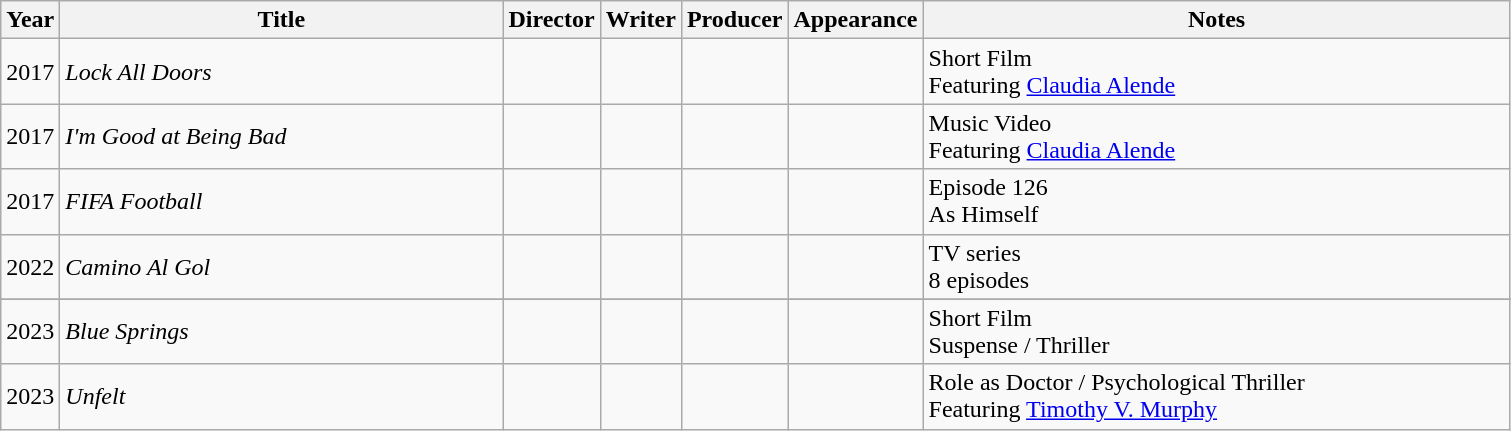<table class="wikitable sortable">
<tr>
<th style="width:1em;">Year</th>
<th style="width:18em;">Title</th>
<th>Director</th>
<th>Writer</th>
<th>Producer</th>
<th>Appearance</th>
<th style="width:24em;" class="unsortable">Notes</th>
</tr>
<tr>
<td>2017</td>
<td><em>Lock All Doors</em></td>
<td></td>
<td></td>
<td></td>
<td></td>
<td>Short Film <br> Featuring <a href='#'>Claudia Alende</a></td>
</tr>
<tr>
<td>2017</td>
<td><em>I'm Good at Being Bad</em></td>
<td></td>
<td></td>
<td></td>
<td></td>
<td>Music Video <br> Featuring <a href='#'>Claudia Alende</a></td>
</tr>
<tr>
<td>2017</td>
<td><em>FIFA Football</em></td>
<td></td>
<td></td>
<td></td>
<td></td>
<td>Episode 126 <br> As Himself</td>
</tr>
<tr>
<td>2022</td>
<td><em>Camino Al Gol</em></td>
<td></td>
<td></td>
<td></td>
<td></td>
<td>TV series <br> 8 episodes</td>
</tr>
<tr>
</tr>
<tr>
<td>2023</td>
<td><em>Blue Springs</em></td>
<td></td>
<td></td>
<td></td>
<td></td>
<td>Short Film <br> Suspense / Thriller</td>
</tr>
<tr>
<td>2023</td>
<td><em>Unfelt</em></td>
<td></td>
<td></td>
<td></td>
<td></td>
<td>Role as Doctor / Psychological Thriller <br>Featuring <a href='#'>Timothy V. Murphy</a></td>
</tr>
</table>
